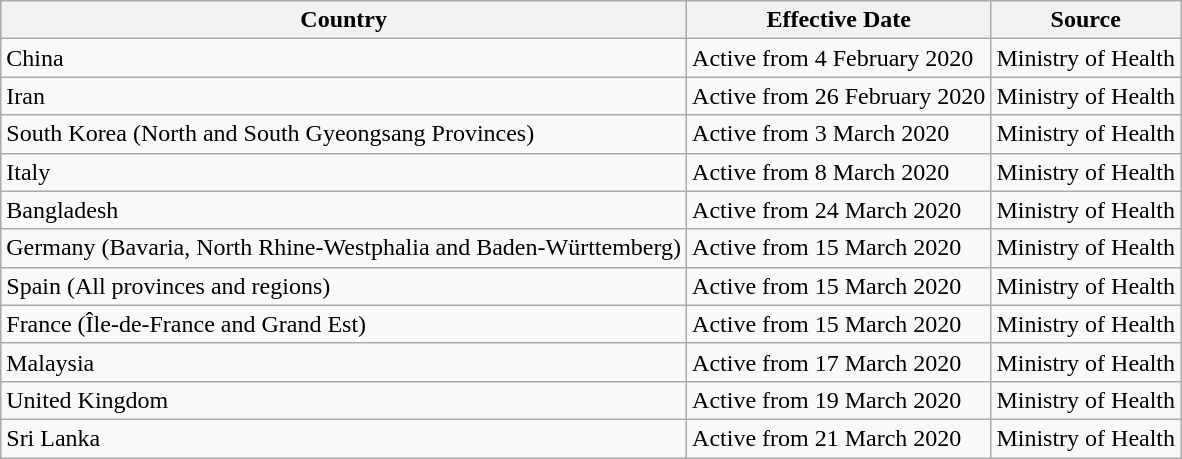<table class="wikitable sortable">
<tr>
<th>Country</th>
<th>Effective Date</th>
<th>Source</th>
</tr>
<tr>
<td>China</td>
<td>Active from 4 February 2020</td>
<td>Ministry of Health</td>
</tr>
<tr>
<td>Iran</td>
<td>Active from 26 February 2020</td>
<td>Ministry of Health</td>
</tr>
<tr>
<td>South Korea (North and South Gyeongsang Provinces)</td>
<td>Active from 3 March 2020</td>
<td>Ministry of Health</td>
</tr>
<tr>
<td>Italy</td>
<td>Active from 8 March 2020</td>
<td>Ministry of Health</td>
</tr>
<tr>
<td>Bangladesh</td>
<td>Active from 24 March 2020</td>
<td>Ministry of Health</td>
</tr>
<tr>
<td>Germany (Bavaria, North Rhine-Westphalia and Baden-Württemberg)</td>
<td>Active from 15 March 2020</td>
<td>Ministry of Health</td>
</tr>
<tr>
<td>Spain (All provinces and regions)</td>
<td>Active from 15 March 2020</td>
<td>Ministry of Health</td>
</tr>
<tr>
<td>France (Île-de-France and Grand Est)</td>
<td>Active from 15 March 2020</td>
<td>Ministry of Health</td>
</tr>
<tr>
<td>Malaysia</td>
<td>Active from 17 March 2020</td>
<td>Ministry of Health</td>
</tr>
<tr>
<td>United Kingdom</td>
<td>Active from 19 March 2020</td>
<td>Ministry of Health</td>
</tr>
<tr>
<td>Sri Lanka</td>
<td>Active from 21 March 2020</td>
<td>Ministry of Health</td>
</tr>
</table>
